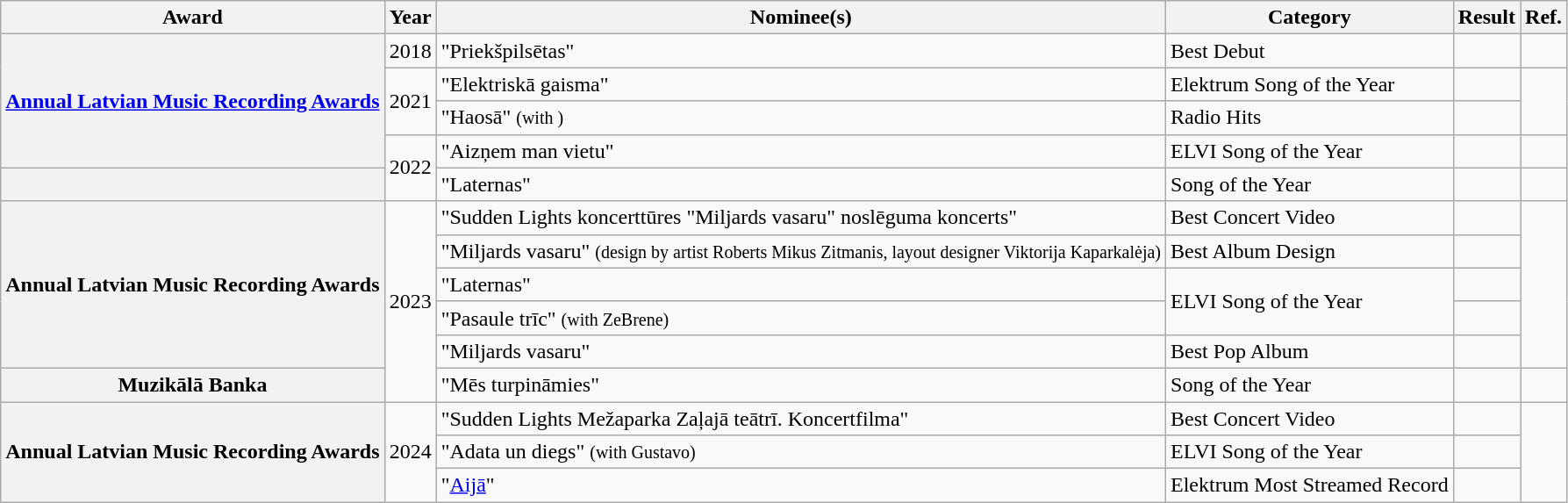<table class="wikitable sortable plainrowheaders">
<tr>
<th scope="col">Award</th>
<th scope="col">Year</th>
<th scope="col">Nominee(s)</th>
<th scope="col">Category</th>
<th scope="col">Result</th>
<th scope="col">Ref.</th>
</tr>
<tr>
<th scope="row" rowspan="4"><a href='#'>Annual Latvian Music Recording Awards</a></th>
<td style="text-align:center;">2018</td>
<td>"Priekšpilsētas"</td>
<td>Best Debut</td>
<td></td>
<td style="text-align:center;"></td>
</tr>
<tr>
<td rowspan="2" style="text-align:center;">2021</td>
<td>"Elektriskā gaisma"</td>
<td>Elektrum Song of the Year</td>
<td></td>
<td rowspan="2" style="text-align:center;"></td>
</tr>
<tr>
<td>"Haosā" <small>(with )</small></td>
<td>Radio Hits</td>
<td></td>
</tr>
<tr>
<td rowspan="2" style="text-align:center;">2022</td>
<td>"Aizņem man vietu"</td>
<td>ELVI Song of the Year</td>
<td></td>
<td style="text-align:center;"></td>
</tr>
<tr>
<th scope="row"></th>
<td>"Laternas"</td>
<td>Song of the Year</td>
<td></td>
<td style="text-align:center;"></td>
</tr>
<tr>
<th scope="row" rowspan="5">Annual Latvian Music Recording Awards</th>
<td rowspan="6" style="text-align:center;">2023</td>
<td>"Sudden Lights koncerttūres "Miljards vasaru" noslēguma koncerts"</td>
<td>Best Concert Video</td>
<td></td>
<td rowspan="5" style="text-align:center;"></td>
</tr>
<tr>
<td>"Miljards vasaru" <small>(design by artist Roberts Mikus Zitmanis, layout designer Viktorija Kaparkalėja)</small></td>
<td>Best Album Design</td>
<td></td>
</tr>
<tr>
<td>"Laternas"</td>
<td rowspan="2">ELVI Song of the Year</td>
<td></td>
</tr>
<tr>
<td>"Pasaule trīc" <small>(with ZeBrene)</small></td>
<td></td>
</tr>
<tr>
<td>"Miljards vasaru"</td>
<td>Best Pop Album</td>
<td></td>
</tr>
<tr>
<th scope="row">Muzikālā Banka</th>
<td>"Mēs turpināmies"</td>
<td>Song of the Year</td>
<td></td>
<td style="text-align:center;"></td>
</tr>
<tr>
<th scope="row" rowspan="3">Annual Latvian Music Recording Awards</th>
<td rowspan="3" style="text-align:center;">2024</td>
<td>"Sudden Lights Mežaparka Zaļajā teātrī. Koncertfilma"</td>
<td>Best Concert Video</td>
<td></td>
<td rowspan="3" style="text-align:center;"></td>
</tr>
<tr>
<td>"Adata un diegs" <small>(with Gustavo)</small></td>
<td>ELVI Song of the Year</td>
<td></td>
</tr>
<tr>
<td>"<a href='#'>Aijā</a>"</td>
<td>Elektrum Most Streamed Record</td>
<td></td>
</tr>
</table>
